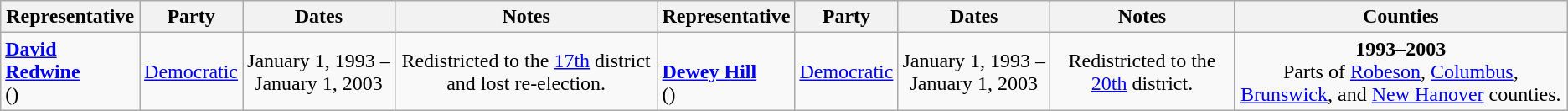<table class=wikitable style="text-align:center">
<tr>
<th>Representative</th>
<th>Party</th>
<th>Dates</th>
<th>Notes</th>
<th>Representative</th>
<th>Party</th>
<th>Dates</th>
<th>Notes</th>
<th>Counties</th>
</tr>
<tr style="height:3em">
<td align=left><strong><a href='#'>David Redwine</a></strong><br>()</td>
<td><a href='#'>Democratic</a></td>
<td nowrap>January 1, 1993 – <br> January 1, 2003</td>
<td>Redistricted to the <a href='#'>17th</a> district and lost re-election.</td>
<td align=left><br><strong><a href='#'>Dewey Hill</a></strong><br>()</td>
<td><a href='#'>Democratic</a></td>
<td nowrap>January 1, 1993 – <br> January 1, 2003</td>
<td>Redistricted to the <a href='#'>20th</a> district.</td>
<td><strong>1993–2003</strong><br> Parts of <a href='#'>Robeson</a>, <a href='#'>Columbus</a>, <a href='#'>Brunswick</a>, and <a href='#'>New Hanover</a> counties.</td>
</tr>
</table>
